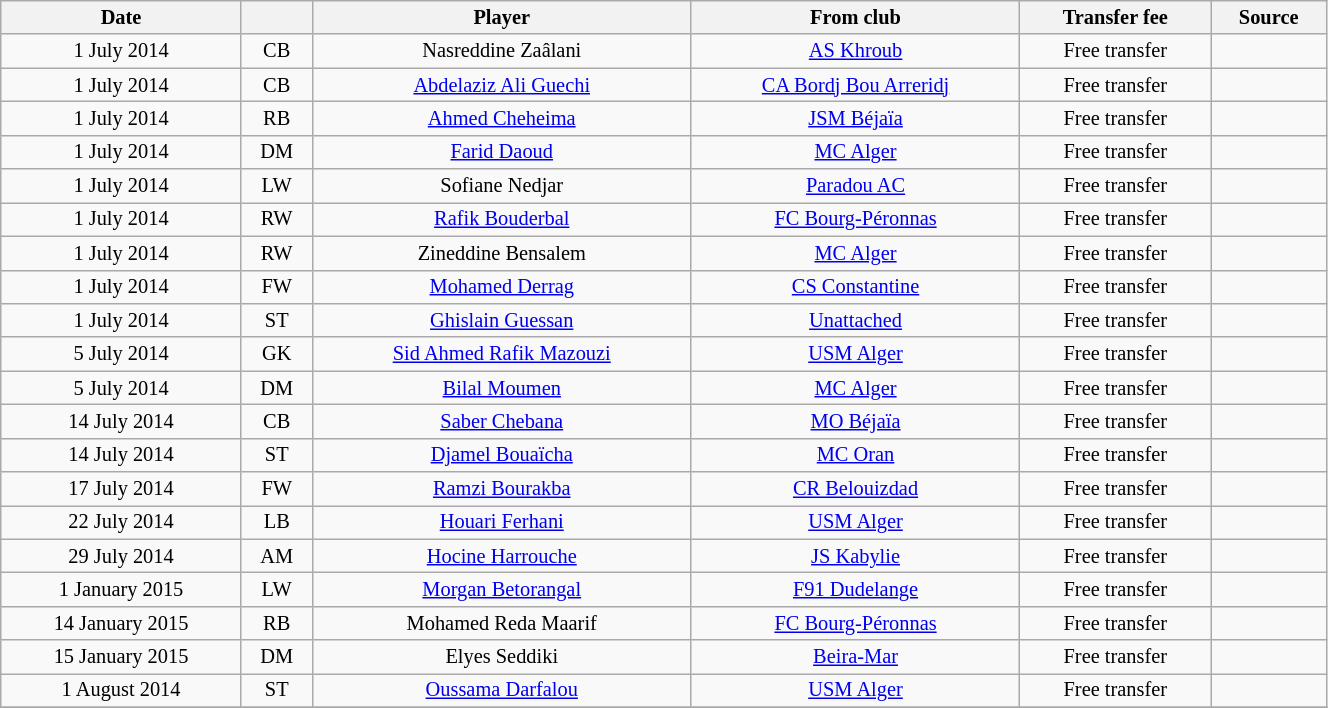<table class="wikitable sortable" style="width:70%; text-align:center; font-size:85%; text-align:centre;">
<tr>
<th>Date</th>
<th></th>
<th>Player</th>
<th>From club</th>
<th>Transfer fee</th>
<th>Source</th>
</tr>
<tr>
<td>1 July 2014</td>
<td>CB</td>
<td> Nasreddine Zaâlani</td>
<td><a href='#'>AS Khroub</a></td>
<td>Free transfer</td>
<td></td>
</tr>
<tr>
<td>1 July 2014</td>
<td>CB</td>
<td> <a href='#'>Abdelaziz Ali Guechi</a></td>
<td><a href='#'>CA Bordj Bou Arreridj</a></td>
<td>Free transfer</td>
<td></td>
</tr>
<tr>
<td>1 July 2014</td>
<td>RB</td>
<td> <a href='#'>Ahmed Cheheima</a></td>
<td><a href='#'>JSM Béjaïa</a></td>
<td>Free transfer</td>
<td></td>
</tr>
<tr>
<td>1 July 2014</td>
<td>DM</td>
<td> <a href='#'>Farid Daoud</a></td>
<td><a href='#'>MC Alger</a></td>
<td>Free transfer</td>
<td></td>
</tr>
<tr>
<td>1 July 2014</td>
<td>LW</td>
<td> Sofiane Nedjar</td>
<td><a href='#'>Paradou AC</a></td>
<td>Free transfer</td>
<td></td>
</tr>
<tr>
<td>1 July 2014</td>
<td>RW</td>
<td> <a href='#'>Rafik Bouderbal</a></td>
<td> <a href='#'>FC Bourg-Péronnas</a></td>
<td>Free transfer</td>
<td></td>
</tr>
<tr>
<td>1 July 2014</td>
<td>RW</td>
<td> Zineddine Bensalem</td>
<td><a href='#'>MC Alger</a></td>
<td>Free transfer</td>
<td></td>
</tr>
<tr>
<td>1 July 2014</td>
<td>FW</td>
<td> <a href='#'>Mohamed Derrag</a></td>
<td><a href='#'>CS Constantine</a></td>
<td>Free transfer</td>
<td></td>
</tr>
<tr>
<td>1 July 2014</td>
<td>ST</td>
<td> <a href='#'>Ghislain Guessan</a></td>
<td><a href='#'>Unattached</a></td>
<td>Free transfer</td>
<td></td>
</tr>
<tr>
<td>5 July 2014</td>
<td>GK</td>
<td> <a href='#'>Sid Ahmed Rafik Mazouzi</a></td>
<td><a href='#'>USM Alger</a></td>
<td>Free transfer</td>
<td></td>
</tr>
<tr>
<td>5 July 2014</td>
<td>DM</td>
<td> <a href='#'>Bilal Moumen</a></td>
<td><a href='#'>MC Alger</a></td>
<td>Free transfer</td>
<td></td>
</tr>
<tr>
<td>14 July 2014</td>
<td>CB</td>
<td> <a href='#'>Saber Chebana</a></td>
<td><a href='#'>MO Béjaïa</a></td>
<td>Free transfer</td>
<td></td>
</tr>
<tr>
<td>14 July 2014</td>
<td>ST</td>
<td> <a href='#'>Djamel Bouaïcha</a></td>
<td><a href='#'>MC Oran</a></td>
<td>Free transfer</td>
<td></td>
</tr>
<tr>
<td>17 July 2014</td>
<td>FW</td>
<td> <a href='#'>Ramzi Bourakba</a></td>
<td><a href='#'>CR Belouizdad</a></td>
<td>Free transfer</td>
<td></td>
</tr>
<tr>
<td>22 July 2014</td>
<td>LB</td>
<td> <a href='#'>Houari Ferhani</a></td>
<td><a href='#'>USM Alger</a></td>
<td>Free transfer</td>
<td></td>
</tr>
<tr>
<td>29 July 2014</td>
<td>AM</td>
<td> <a href='#'>Hocine Harrouche</a></td>
<td><a href='#'>JS Kabylie</a></td>
<td>Free transfer</td>
<td></td>
</tr>
<tr>
<td>1 January 2015</td>
<td>LW</td>
<td> <a href='#'>Morgan Betorangal</a></td>
<td> <a href='#'>F91 Dudelange</a></td>
<td>Free transfer</td>
<td></td>
</tr>
<tr>
<td>14 January 2015</td>
<td>RB</td>
<td> Mohamed Reda Maarif</td>
<td> <a href='#'>FC Bourg-Péronnas</a></td>
<td>Free transfer</td>
<td></td>
</tr>
<tr>
<td>15 January 2015</td>
<td>DM</td>
<td> Elyes Seddiki</td>
<td> <a href='#'>Beira-Mar</a></td>
<td>Free transfer</td>
<td></td>
</tr>
<tr>
<td>1 August 2014</td>
<td>ST</td>
<td> <a href='#'>Oussama Darfalou</a></td>
<td><a href='#'>USM Alger</a></td>
<td>Free transfer</td>
<td></td>
</tr>
<tr>
</tr>
</table>
